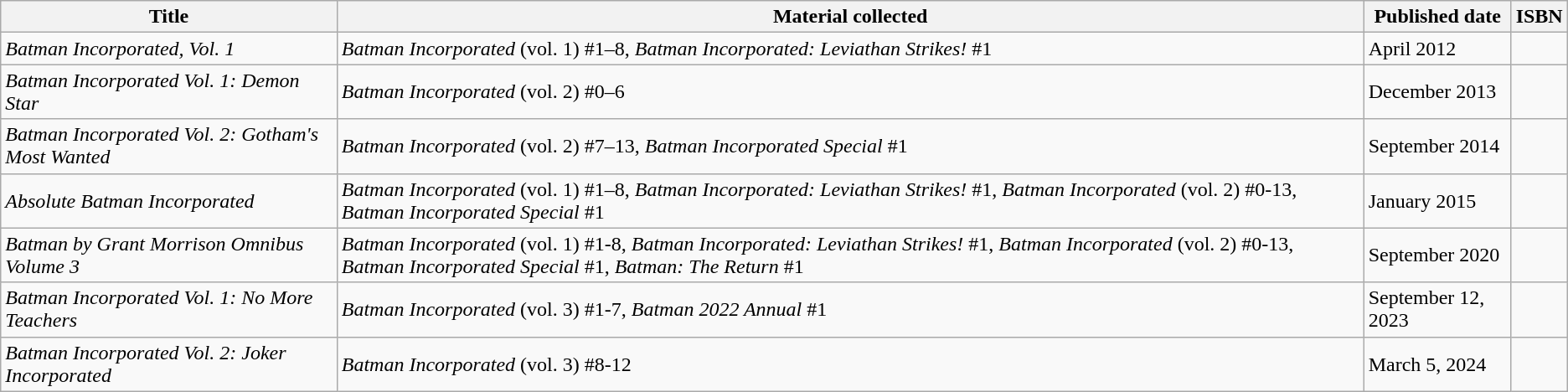<table class="wikitable">
<tr>
<th>Title</th>
<th>Material collected</th>
<th>Published date</th>
<th>ISBN</th>
</tr>
<tr>
<td><em>Batman Incorporated, Vol. 1</em></td>
<td><em>Batman Incorporated</em> (vol. 1) #1–8, <em>Batman Incorporated: Leviathan Strikes!</em> #1</td>
<td>April 2012</td>
<td></td>
</tr>
<tr>
<td><em>Batman Incorporated Vol. 1: Demon Star</em></td>
<td><em>Batman Incorporated</em> (vol. 2) #0–6</td>
<td>December 2013</td>
<td></td>
</tr>
<tr>
<td><em>Batman Incorporated Vol. 2: Gotham's Most Wanted</em></td>
<td><em>Batman Incorporated</em> (vol. 2) #7–13, <em>Batman Incorporated Special</em> #1</td>
<td>September 2014</td>
<td></td>
</tr>
<tr>
<td><em>Absolute Batman Incorporated</em></td>
<td><em>Batman Incorporated</em> (vol. 1) #1–8, <em>Batman Incorporated: Leviathan Strikes!</em> #1, <em>Batman Incorporated</em> (vol. 2) #0-13, <em>Batman Incorporated Special</em> #1</td>
<td>January 2015</td>
<td></td>
</tr>
<tr>
<td><em>Batman by Grant Morrison Omnibus Volume 3</em></td>
<td><em>Batman Incorporated</em> (vol. 1) #1-8, <em>Batman Incorporated: Leviathan Strikes!</em> #1, <em>Batman Incorporated</em> (vol. 2) #0-13, <em>Batman Incorporated Special</em> #1, <em>Batman: The Return</em> #1</td>
<td>September 2020</td>
<td></td>
</tr>
<tr>
<td><em>Batman Incorporated Vol. 1: No More Teachers</em></td>
<td><em>Batman Incorporated</em> (vol. 3) #1-7, <em>Batman 2022 Annual</em> #1</td>
<td>September 12, 2023</td>
<td></td>
</tr>
<tr>
<td><em>Batman Incorporated Vol. 2: Joker Incorporated</em></td>
<td><em>Batman Incorporated</em> (vol. 3) #8-12</td>
<td>March 5, 2024</td>
<td></td>
</tr>
</table>
